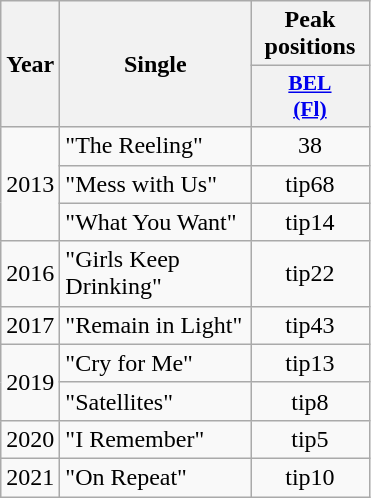<table class="wikitable">
<tr>
<th align="center" rowspan="2" width="10">Year</th>
<th align="center" rowspan="2" width="120">Single</th>
<th align="center" colspan="1" width="20">Peak positions</th>
</tr>
<tr>
<th scope="col" style="width:5em;font-size:90%;"><a href='#'>BEL <br>(Fl)</a><br></th>
</tr>
<tr>
<td style="text-align:center;" rowspan="3">2013</td>
<td>"The Reeling"</td>
<td style="text-align:center;">38</td>
</tr>
<tr>
<td>"Mess with Us"</td>
<td style="text-align:center;">tip68</td>
</tr>
<tr>
<td>"What You Want"</td>
<td style="text-align:center;">tip14</td>
</tr>
<tr>
<td style="text-align:center;">2016</td>
<td>"Girls Keep Drinking"</td>
<td style="text-align:center;">tip22</td>
</tr>
<tr>
<td style="text-align:center;">2017</td>
<td>"Remain in Light"</td>
<td style="text-align:center;">tip43</td>
</tr>
<tr>
<td style="text-align:center;" rowspan="2">2019</td>
<td>"Cry for Me"</td>
<td style="text-align:center;">tip13</td>
</tr>
<tr>
<td>"Satellites"<br></td>
<td style="text-align:center;">tip8</td>
</tr>
<tr>
<td style="text-align:center;">2020</td>
<td>"I Remember"</td>
<td style="text-align:center;">tip5</td>
</tr>
<tr>
<td style="text-align:center;">2021</td>
<td>"On Repeat"</td>
<td style="text-align:center;">tip10</td>
</tr>
</table>
